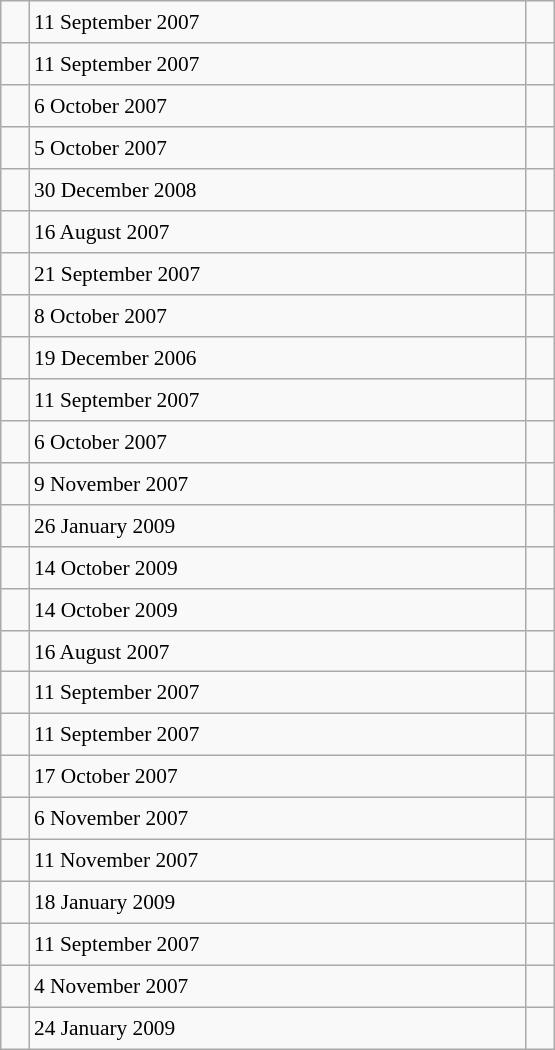<table class="wikitable" style="font-size: 89%; float: left; width: 26em; margin-right: 1em; height: 700px">
<tr>
<td></td>
<td>11 September 2007</td>
<td></td>
</tr>
<tr>
<td></td>
<td>11 September 2007</td>
<td></td>
</tr>
<tr>
<td></td>
<td>6 October 2007</td>
<td></td>
</tr>
<tr>
<td></td>
<td>5 October 2007</td>
<td></td>
</tr>
<tr>
<td></td>
<td>30 December 2008</td>
<td></td>
</tr>
<tr>
<td></td>
<td>16 August 2007</td>
<td></td>
</tr>
<tr>
<td></td>
<td>21 September 2007</td>
<td></td>
</tr>
<tr>
<td></td>
<td>8 October 2007</td>
<td></td>
</tr>
<tr>
<td></td>
<td>19 December 2006</td>
<td></td>
</tr>
<tr>
<td></td>
<td>11 September 2007</td>
<td></td>
</tr>
<tr>
<td></td>
<td>6 October 2007</td>
<td></td>
</tr>
<tr>
<td></td>
<td>9 November 2007</td>
<td></td>
</tr>
<tr>
<td></td>
<td>26 January 2009</td>
<td></td>
</tr>
<tr>
<td></td>
<td>14 October 2009</td>
<td></td>
</tr>
<tr>
<td></td>
<td>14 October 2009</td>
<td></td>
</tr>
<tr>
<td></td>
<td>16 August 2007</td>
<td></td>
</tr>
<tr>
<td></td>
<td>11 September 2007</td>
<td></td>
</tr>
<tr>
<td></td>
<td>11 September 2007</td>
<td></td>
</tr>
<tr>
<td></td>
<td>17 October 2007</td>
<td></td>
</tr>
<tr>
<td></td>
<td>6 November 2007</td>
<td></td>
</tr>
<tr>
<td></td>
<td>11 November 2007</td>
<td></td>
</tr>
<tr>
<td></td>
<td>18 January 2009</td>
<td></td>
</tr>
<tr>
<td></td>
<td>11 September 2007</td>
<td></td>
</tr>
<tr>
<td></td>
<td>4 November 2007</td>
<td></td>
</tr>
<tr>
<td></td>
<td>24 January 2009</td>
<td></td>
</tr>
</table>
